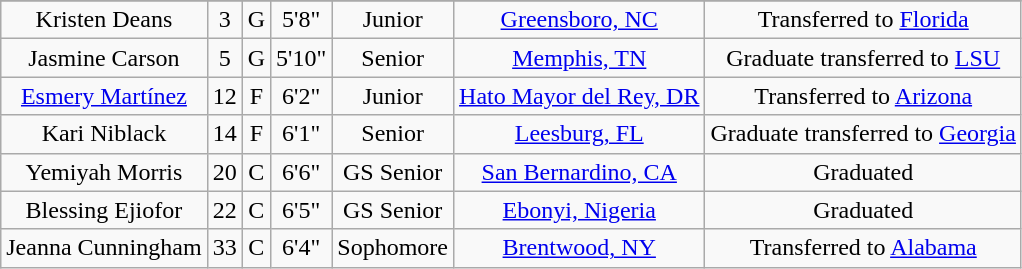<table class="wikitable sortable" style="text-align: center">
<tr align=center>
</tr>
<tr>
<td>Kristen Deans</td>
<td>3</td>
<td>G</td>
<td>5'8"</td>
<td>Junior</td>
<td><a href='#'>Greensboro, NC</a></td>
<td>Transferred to <a href='#'>Florida</a></td>
</tr>
<tr>
<td>Jasmine Carson</td>
<td>5</td>
<td>G</td>
<td>5'10"</td>
<td>Senior</td>
<td><a href='#'>Memphis, TN</a></td>
<td>Graduate transferred to <a href='#'>LSU</a></td>
</tr>
<tr>
<td><a href='#'>Esmery Martínez</a></td>
<td>12</td>
<td>F</td>
<td>6'2"</td>
<td>Junior</td>
<td><a href='#'>Hato Mayor del Rey, DR</a></td>
<td>Transferred to <a href='#'>Arizona</a></td>
</tr>
<tr>
<td>Kari Niblack</td>
<td>14</td>
<td>F</td>
<td>6'1"</td>
<td>Senior</td>
<td><a href='#'>Leesburg, FL</a></td>
<td>Graduate transferred to <a href='#'>Georgia</a></td>
</tr>
<tr>
<td>Yemiyah Morris</td>
<td>20</td>
<td>C</td>
<td>6'6"</td>
<td>GS Senior</td>
<td><a href='#'>San Bernardino, CA</a></td>
<td>Graduated</td>
</tr>
<tr>
<td>Blessing Ejiofor</td>
<td>22</td>
<td>C</td>
<td>6'5"</td>
<td>GS Senior</td>
<td><a href='#'>Ebonyi, Nigeria</a></td>
<td>Graduated</td>
</tr>
<tr>
<td>Jeanna Cunningham</td>
<td>33</td>
<td>C</td>
<td>6'4"</td>
<td>Sophomore</td>
<td><a href='#'>Brentwood, NY</a></td>
<td>Transferred to <a href='#'>Alabama</a></td>
</tr>
</table>
